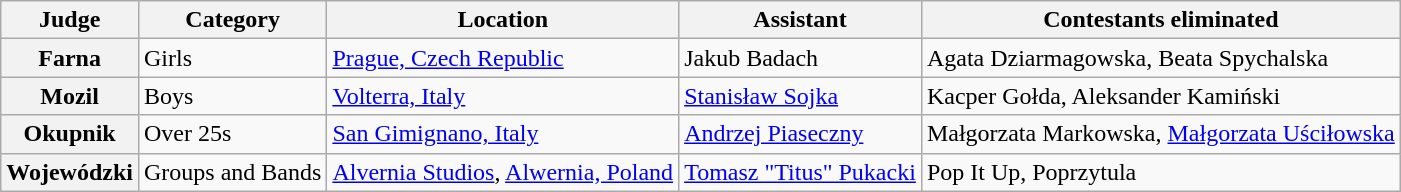<table class="wikitable plainrowheaders">
<tr>
<th>Judge</th>
<th>Category</th>
<th>Location</th>
<th>Assistant</th>
<th>Contestants eliminated</th>
</tr>
<tr>
<th scope="row">Farna</th>
<td>Girls</td>
<td><a href='#'>Prague, Czech Republic</a></td>
<td>Jakub Badach</td>
<td>Agata Dziarmagowska, Beata Spychalska</td>
</tr>
<tr>
<th scope="row">Mozil</th>
<td>Boys</td>
<td><a href='#'>Volterra, Italy</a></td>
<td><a href='#'>Stanisław Sojka</a></td>
<td>Kacper Gołda, Aleksander Kamiński</td>
</tr>
<tr>
<th scope="row">Okupnik</th>
<td>Over 25s</td>
<td><a href='#'>San Gimignano, Italy</a></td>
<td><a href='#'>Andrzej Piaseczny</a></td>
<td>Małgorzata Markowska, <a href='#'>Małgorzata Uściłowska</a></td>
</tr>
<tr>
<th scope="row">Wojewódzki</th>
<td>Groups and Bands</td>
<td><a href='#'>Alvernia Studios</a>, <a href='#'>Alwernia, Poland</a></td>
<td><a href='#'>Tomasz "Titus" Pukacki</a></td>
<td>Pop It Up, Poprzytula</td>
</tr>
</table>
